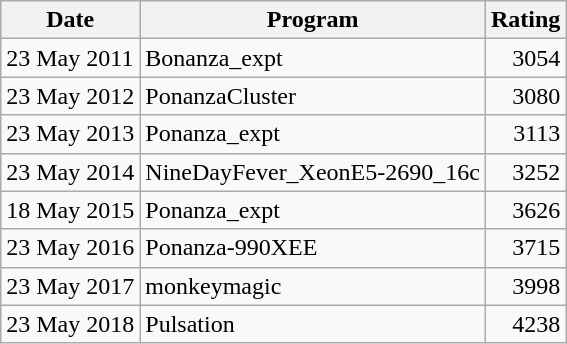<table class="wikitable">
<tr>
<th>Date</th>
<th>Program</th>
<th>Rating</th>
</tr>
<tr>
<td>23 May 2011</td>
<td>Bonanza_expt</td>
<td style="text-align:right;">3054</td>
</tr>
<tr>
<td>23 May 2012</td>
<td>PonanzaCluster</td>
<td style="text-align:right;">3080</td>
</tr>
<tr>
<td>23 May 2013</td>
<td>Ponanza_expt</td>
<td style="text-align:right;">3113</td>
</tr>
<tr>
<td>23 May 2014</td>
<td>NineDayFever_XeonE5-2690_16c</td>
<td style="text-align:right;">3252</td>
</tr>
<tr>
<td>18 May 2015</td>
<td>Ponanza_expt</td>
<td style="text-align:right;">3626</td>
</tr>
<tr>
<td>23 May 2016</td>
<td>Ponanza-990XEE</td>
<td style="text-align:right;">3715</td>
</tr>
<tr>
<td>23 May 2017</td>
<td>monkeymagic</td>
<td style="text-align:right;">3998</td>
</tr>
<tr>
<td>23 May 2018</td>
<td>Pulsation</td>
<td style="text-align:right;">4238</td>
</tr>
</table>
